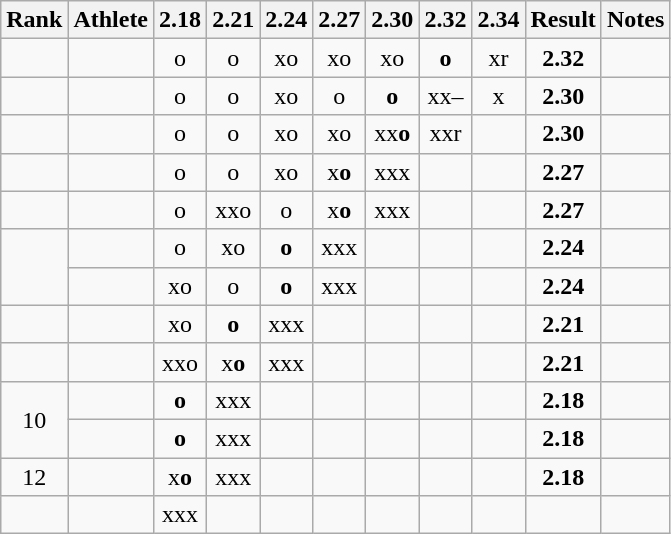<table class="wikitable sortable" style="text-align:center">
<tr>
<th>Rank</th>
<th>Athlete</th>
<th class="unsortable">2.18</th>
<th class="unsortable">2.21</th>
<th class="unsortable">2.24</th>
<th class="unsortable">2.27</th>
<th class="unsortable">2.30</th>
<th class="unsortable">2.32</th>
<th class="unsortable">2.34</th>
<th>Result</th>
<th>Notes</th>
</tr>
<tr>
<td></td>
<td align="left"></td>
<td>o</td>
<td>o</td>
<td>xo</td>
<td>xo</td>
<td>xo</td>
<td><strong>o </strong></td>
<td>xr</td>
<td><strong>2.32</strong></td>
<td></td>
</tr>
<tr>
<td></td>
<td align="left"></td>
<td>o</td>
<td>o</td>
<td>xo</td>
<td>o</td>
<td><strong>o </strong></td>
<td>xx–</td>
<td>x</td>
<td><strong>2.30</strong></td>
<td></td>
</tr>
<tr>
<td></td>
<td align="left"></td>
<td>o</td>
<td>o</td>
<td>xo</td>
<td>xo</td>
<td>xx<strong>o</strong></td>
<td>xxr</td>
<td></td>
<td><strong>2.30</strong></td>
<td></td>
</tr>
<tr>
<td></td>
<td align="left"></td>
<td>o</td>
<td>o</td>
<td>xo</td>
<td>x<strong>o</strong></td>
<td>xxx</td>
<td></td>
<td></td>
<td><strong>2.27</strong></td>
<td></td>
</tr>
<tr>
<td></td>
<td align="left"></td>
<td>o</td>
<td>xxo</td>
<td>o</td>
<td>x<strong>o</strong></td>
<td>xxx</td>
<td></td>
<td></td>
<td><strong>2.27</strong></td>
<td></td>
</tr>
<tr>
<td rowspan=2></td>
<td align="left"></td>
<td>o</td>
<td>xo</td>
<td><strong>o </strong></td>
<td>xxx</td>
<td></td>
<td></td>
<td></td>
<td><strong>2.24</strong></td>
<td></td>
</tr>
<tr>
<td align="left"></td>
<td>xo</td>
<td>o</td>
<td><strong>o </strong></td>
<td>xxx</td>
<td></td>
<td></td>
<td></td>
<td><strong>2.24</strong></td>
<td></td>
</tr>
<tr>
<td></td>
<td align="left"></td>
<td>xo</td>
<td><strong>o </strong></td>
<td>xxx</td>
<td></td>
<td></td>
<td></td>
<td></td>
<td><strong>2.21</strong></td>
<td></td>
</tr>
<tr>
<td></td>
<td align="left"></td>
<td>xxo</td>
<td>x<strong>o</strong></td>
<td>xxx</td>
<td></td>
<td></td>
<td></td>
<td></td>
<td><strong>2.21</strong></td>
<td></td>
</tr>
<tr>
<td rowspan=2>10</td>
<td align="left"></td>
<td><strong>o </strong></td>
<td>xxx</td>
<td></td>
<td></td>
<td></td>
<td></td>
<td></td>
<td><strong>2.18</strong></td>
<td></td>
</tr>
<tr>
<td align="left"></td>
<td><strong>o </strong></td>
<td>xxx</td>
<td></td>
<td></td>
<td></td>
<td></td>
<td></td>
<td><strong>2.18</strong></td>
<td></td>
</tr>
<tr>
<td>12</td>
<td align="left"></td>
<td>x<strong>o</strong></td>
<td>xxx</td>
<td></td>
<td></td>
<td></td>
<td></td>
<td></td>
<td><strong>2.18</strong></td>
<td></td>
</tr>
<tr>
<td></td>
<td align="left"></td>
<td>xxx</td>
<td></td>
<td></td>
<td></td>
<td></td>
<td></td>
<td></td>
<td><strong></strong></td>
<td></td>
</tr>
</table>
